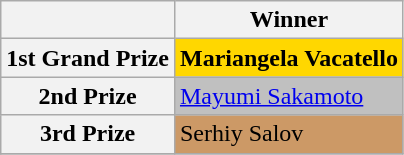<table class="wikitable">
<tr>
<th></th>
<th>Winner</th>
</tr>
<tr>
<th>1st Grand Prize</th>
<td bgcolor="gold"> <strong>Mariangela Vacatello</strong></td>
</tr>
<tr>
<th>2nd Prize</th>
<td bgcolor="silver"> <a href='#'>Mayumi Sakamoto</a></td>
</tr>
<tr>
<th>3rd Prize</th>
<td bgcolor="cc9966"> Serhiy Salov</td>
</tr>
<tr>
</tr>
</table>
